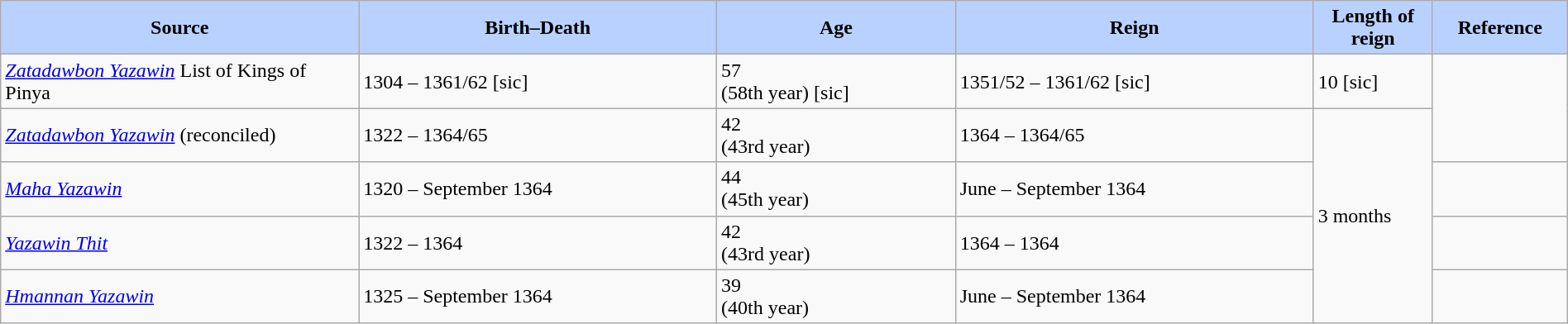<table width=100% class="wikitable">
<tr>
<th style="background-color:#B9D1FF" width=15%>Source</th>
<th style="background-color:#B9D1FF" width=15%>Birth–Death</th>
<th style="background-color:#B9D1FF" width=10%>Age</th>
<th style="background-color:#B9D1FF" width=15%>Reign</th>
<th style="background-color:#B9D1FF" width=5%>Length of reign</th>
<th style="background-color:#B9D1FF" width=5%>Reference</th>
</tr>
<tr>
<td><em><a href='#'>Zatadawbon Yazawin</a></em> List of Kings of Pinya</td>
<td> 1304 – 1361/62 [sic]</td>
<td>57 <br> (58th year) [sic]</td>
<td>1351/52 – 1361/62 [sic]</td>
<td>10 [sic]</td>
<td rowspan="2"></td>
</tr>
<tr>
<td><em><a href='#'>Zatadawbon Yazawin</a></em> (reconciled)</td>
<td> 1322 – 1364/65</td>
<td>42 <br> (43rd year)</td>
<td>1364 – 1364/65</td>
<td rowspan="4">3 months</td>
</tr>
<tr>
<td><em><a href='#'>Maha Yazawin</a></em></td>
<td> 1320 – September 1364</td>
<td>44 <br> (45th year)</td>
<td>June – September 1364</td>
<td></td>
</tr>
<tr>
<td><em><a href='#'>Yazawin Thit</a></em></td>
<td> 1322 – 1364</td>
<td>42 <br> (43rd year)</td>
<td>1364 – 1364</td>
<td></td>
</tr>
<tr>
<td><em><a href='#'>Hmannan Yazawin</a></em></td>
<td> 1325 – September 1364</td>
<td>39 <br> (40th year)</td>
<td>June – September 1364</td>
<td></td>
</tr>
</table>
